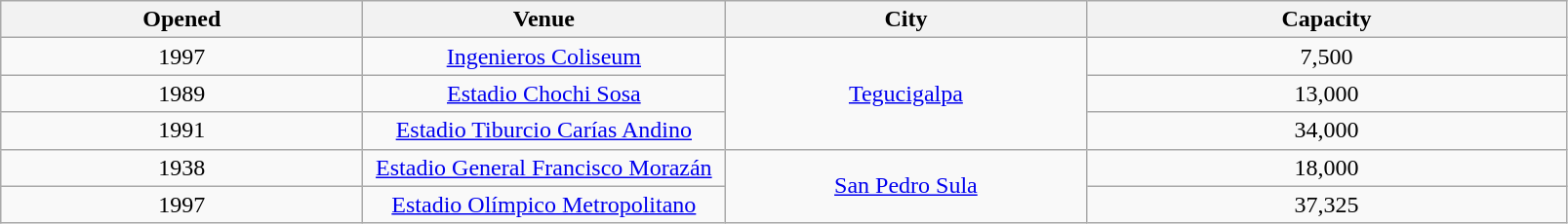<table class="sortable wikitable" style="text-align:center;">
<tr>
<th scope="col" style="width:15em;">Opened</th>
<th scope="col" style="width:15em;">Venue</th>
<th scope="col" style="width:15em;">City</th>
<th scope="col" style="width:20em;">Capacity</th>
</tr>
<tr>
<td>1997</td>
<td><a href='#'>Ingenieros Coliseum</a></td>
<td rowspan="3"><a href='#'>Tegucigalpa</a></td>
<td>7,500</td>
</tr>
<tr>
<td>1989</td>
<td><a href='#'>Estadio Chochi Sosa</a></td>
<td>13,000</td>
</tr>
<tr>
<td>1991</td>
<td><a href='#'>Estadio Tiburcio Carías Andino</a></td>
<td>34,000</td>
</tr>
<tr>
<td>1938</td>
<td><a href='#'>Estadio General Francisco Morazán</a></td>
<td rowspan="2"><a href='#'>San Pedro Sula</a></td>
<td>18,000</td>
</tr>
<tr>
<td>1997</td>
<td><a href='#'>Estadio Olímpico Metropolitano</a></td>
<td>37,325</td>
</tr>
</table>
